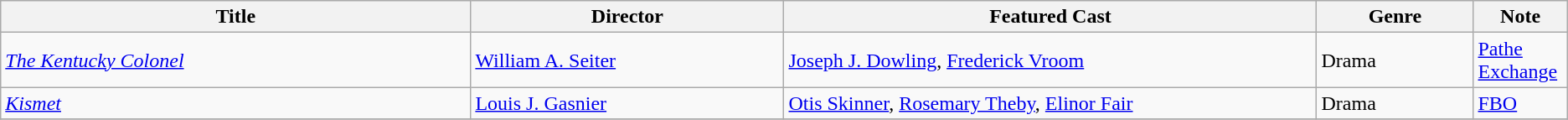<table class="wikitable">
<tr>
<th style="width:30%;">Title</th>
<th style="width:20%;">Director</th>
<th style="width:34%;">Featured Cast</th>
<th style="width:10%;">Genre</th>
<th style="width:10%;">Note</th>
</tr>
<tr>
<td><em><a href='#'>The Kentucky Colonel</a></em></td>
<td><a href='#'>William A. Seiter</a></td>
<td><a href='#'>Joseph J. Dowling</a>, <a href='#'>Frederick Vroom</a></td>
<td>Drama</td>
<td><a href='#'>Pathe Exchange</a></td>
</tr>
<tr>
<td><em><a href='#'>Kismet</a></em></td>
<td><a href='#'>Louis J. Gasnier</a></td>
<td><a href='#'>Otis Skinner</a>, <a href='#'>Rosemary Theby</a>, <a href='#'>Elinor Fair</a></td>
<td>Drama</td>
<td><a href='#'>FBO</a></td>
</tr>
<tr>
</tr>
</table>
